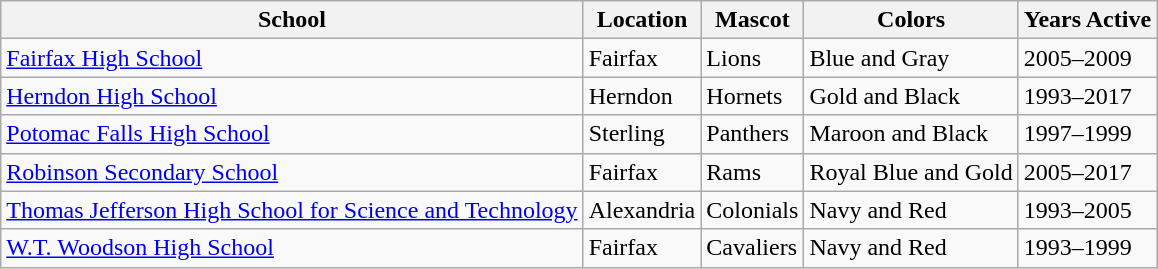<table class="wikitable sortable">
<tr>
<th>School</th>
<th>Location</th>
<th>Mascot</th>
<th>Colors</th>
<th>Years Active</th>
</tr>
<tr>
<td><a href='#'>Fairfax High School</a></td>
<td>Fairfax</td>
<td>Lions</td>
<td>  Blue and Gray</td>
<td>2005–2009</td>
</tr>
<tr>
<td><a href='#'>Herndon High School</a></td>
<td>Herndon</td>
<td>Hornets</td>
<td>  Gold and Black</td>
<td>1993–2017</td>
</tr>
<tr>
<td><a href='#'>Potomac Falls High School</a></td>
<td>Sterling</td>
<td>Panthers</td>
<td>  Maroon and Black</td>
<td>1997–1999</td>
</tr>
<tr>
<td><a href='#'>Robinson Secondary School</a></td>
<td>Fairfax</td>
<td>Rams</td>
<td>  Royal Blue and Gold</td>
<td>2005–2017</td>
</tr>
<tr>
<td><a href='#'>Thomas Jefferson High School for Science and Technology</a></td>
<td>Alexandria</td>
<td>Colonials</td>
<td>  Navy and Red</td>
<td>1993–2005</td>
</tr>
<tr>
<td><a href='#'>W.T. Woodson High School</a></td>
<td>Fairfax</td>
<td>Cavaliers</td>
<td>  Navy and Red</td>
<td>1993–1999</td>
</tr>
</table>
